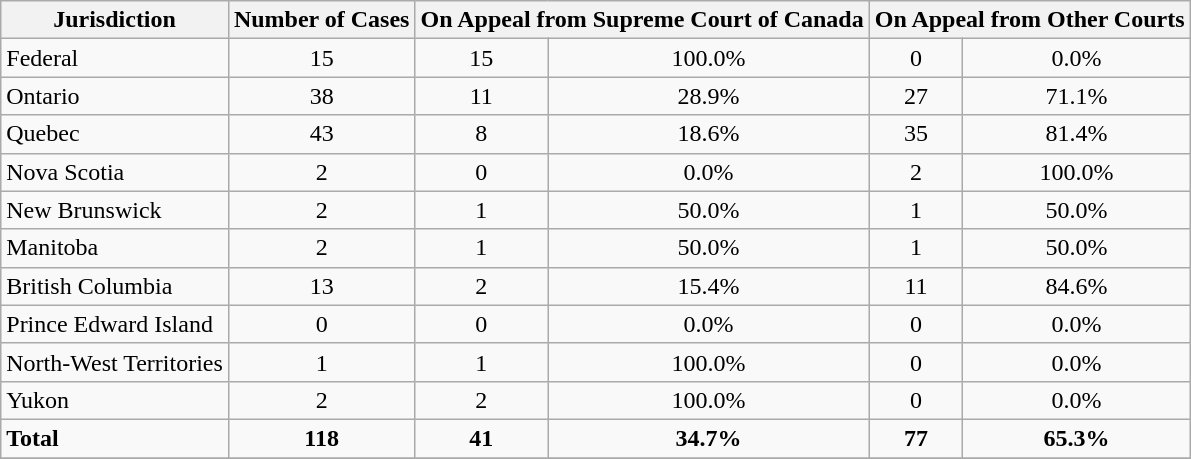<table class="wikitable sortable">
<tr>
<th>Jurisdiction</th>
<th>Number of Cases</th>
<th colspan="2">On Appeal from Supreme Court of Canada</th>
<th colspan="2">On Appeal from Other Courts</th>
</tr>
<tr>
<td>Federal</td>
<td style="text-align: center;">15</td>
<td style="text-align: center;">15</td>
<td style="text-align: center;">100.0%</td>
<td style="text-align: center;">0</td>
<td style="text-align: center;">0.0%</td>
</tr>
<tr>
<td>Ontario</td>
<td style="text-align: center;">38</td>
<td style="text-align: center;">11</td>
<td style="text-align: center;">28.9%</td>
<td style="text-align: center;">27</td>
<td style="text-align: center;">71.1%</td>
</tr>
<tr>
<td>Quebec</td>
<td style="text-align: center;">43</td>
<td style="text-align: center;">8</td>
<td style="text-align: center;">18.6%</td>
<td style="text-align: center;">35</td>
<td style="text-align: center;">81.4%</td>
</tr>
<tr>
<td>Nova Scotia</td>
<td style="text-align: center;">2</td>
<td style="text-align: center;">0</td>
<td style="text-align: center;">0.0%</td>
<td style="text-align: center;">2</td>
<td style="text-align: center;">100.0%</td>
</tr>
<tr>
<td>New Brunswick</td>
<td style="text-align: center;">2</td>
<td style="text-align: center;">1</td>
<td style="text-align: center;">50.0%</td>
<td style="text-align: center;">1</td>
<td style="text-align: center;">50.0%</td>
</tr>
<tr>
<td>Manitoba</td>
<td style="text-align: center;">2</td>
<td style="text-align: center;">1</td>
<td style="text-align: center;">50.0%</td>
<td style="text-align: center;">1</td>
<td style="text-align: center;">50.0%</td>
</tr>
<tr>
<td>British Columbia</td>
<td style="text-align: center;">13</td>
<td style="text-align: center;">2</td>
<td style="text-align: center;">15.4%</td>
<td style="text-align: center;">11</td>
<td style="text-align: center;">84.6%</td>
</tr>
<tr>
<td>Prince Edward Island</td>
<td style="text-align: center;">0</td>
<td style="text-align: center;">0</td>
<td style="text-align: center;">0.0%</td>
<td style="text-align: center;">0</td>
<td style="text-align: center;">0.0%</td>
</tr>
<tr>
<td>North-West Territories</td>
<td style="text-align: center;">1</td>
<td style="text-align: center;">1</td>
<td style="text-align: center;">100.0%</td>
<td style="text-align: center;">0</td>
<td style="text-align: center;">0.0%</td>
</tr>
<tr>
<td>Yukon</td>
<td style="text-align: center;">2</td>
<td style="text-align: center;">2</td>
<td style="text-align: center;">100.0%</td>
<td style="text-align: center;">0</td>
<td style="text-align: center;">0.0%</td>
</tr>
<tr>
<td><strong>Total</strong></td>
<td style="text-align: center;"><strong>118</strong></td>
<td style="text-align: center;"><strong>41</strong></td>
<td style="text-align: center;"><strong>34.7%</strong></td>
<td style="text-align: center;"><strong>77</strong></td>
<td style="text-align: center;"><strong>65.3%</strong></td>
</tr>
<tr>
</tr>
</table>
